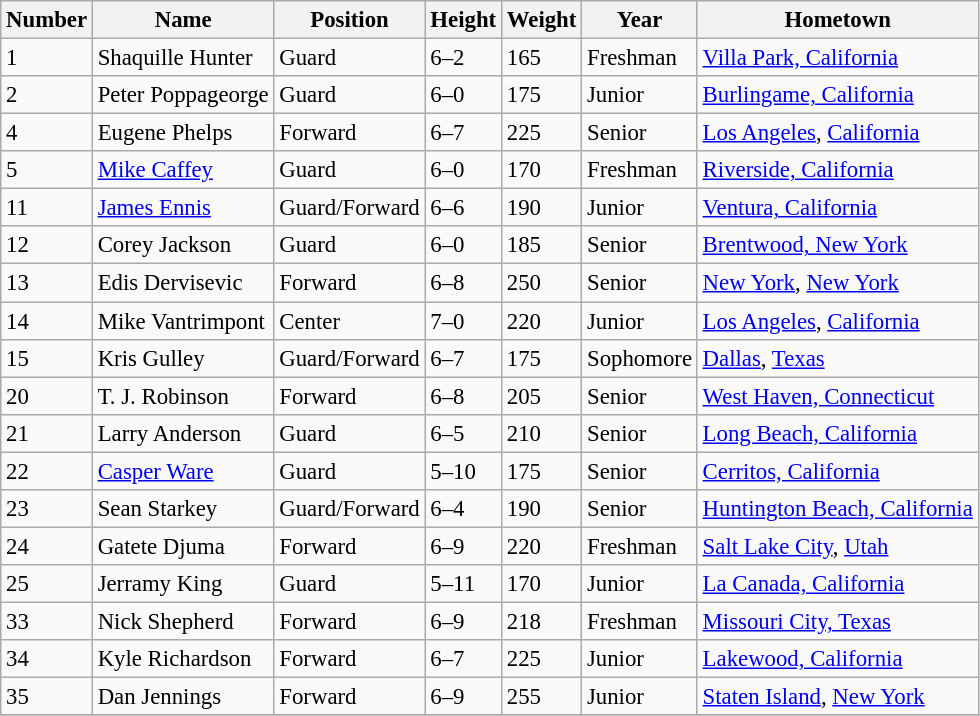<table class="wikitable" style="font-size: 95%;">
<tr>
<th>Number</th>
<th>Name</th>
<th>Position</th>
<th>Height</th>
<th>Weight</th>
<th>Year</th>
<th>Hometown</th>
</tr>
<tr>
<td>1</td>
<td>Shaquille Hunter</td>
<td>Guard</td>
<td>6–2</td>
<td>165</td>
<td>Freshman</td>
<td><a href='#'>Villa Park, California</a></td>
</tr>
<tr>
<td>2</td>
<td>Peter Poppageorge</td>
<td>Guard</td>
<td>6–0</td>
<td>175</td>
<td>Junior</td>
<td><a href='#'>Burlingame, California</a></td>
</tr>
<tr>
<td>4</td>
<td>Eugene Phelps</td>
<td>Forward</td>
<td>6–7</td>
<td>225</td>
<td>Senior</td>
<td><a href='#'>Los Angeles</a>, <a href='#'>California</a></td>
</tr>
<tr>
<td>5</td>
<td><a href='#'>Mike Caffey</a></td>
<td>Guard</td>
<td>6–0</td>
<td>170</td>
<td>Freshman</td>
<td><a href='#'>Riverside, California</a></td>
</tr>
<tr>
<td>11</td>
<td><a href='#'>James Ennis</a></td>
<td>Guard/Forward</td>
<td>6–6</td>
<td>190</td>
<td>Junior</td>
<td><a href='#'>Ventura, California</a></td>
</tr>
<tr>
<td>12</td>
<td>Corey Jackson</td>
<td>Guard</td>
<td>6–0</td>
<td>185</td>
<td>Senior</td>
<td><a href='#'>Brentwood, New York</a></td>
</tr>
<tr>
<td>13</td>
<td>Edis Dervisevic</td>
<td>Forward</td>
<td>6–8</td>
<td>250</td>
<td>Senior</td>
<td><a href='#'>New York</a>, <a href='#'>New York</a></td>
</tr>
<tr>
<td>14</td>
<td>Mike Vantrimpont</td>
<td>Center</td>
<td>7–0</td>
<td>220</td>
<td>Junior</td>
<td><a href='#'>Los Angeles</a>, <a href='#'>California</a></td>
</tr>
<tr>
<td>15</td>
<td>Kris Gulley</td>
<td>Guard/Forward</td>
<td>6–7</td>
<td>175</td>
<td>Sophomore</td>
<td><a href='#'>Dallas</a>, <a href='#'>Texas</a></td>
</tr>
<tr>
<td>20</td>
<td>T. J. Robinson</td>
<td>Forward</td>
<td>6–8</td>
<td>205</td>
<td>Senior</td>
<td><a href='#'>West Haven, Connecticut</a></td>
</tr>
<tr>
<td>21</td>
<td>Larry Anderson</td>
<td>Guard</td>
<td>6–5</td>
<td>210</td>
<td>Senior</td>
<td><a href='#'>Long Beach, California</a></td>
</tr>
<tr>
<td>22</td>
<td><a href='#'>Casper Ware</a></td>
<td>Guard</td>
<td>5–10</td>
<td>175</td>
<td>Senior</td>
<td><a href='#'>Cerritos, California</a></td>
</tr>
<tr>
<td>23</td>
<td>Sean Starkey</td>
<td>Guard/Forward</td>
<td>6–4</td>
<td>190</td>
<td>Senior</td>
<td><a href='#'>Huntington Beach, California</a></td>
</tr>
<tr>
<td>24</td>
<td>Gatete Djuma</td>
<td>Forward</td>
<td>6–9</td>
<td>220</td>
<td>Freshman</td>
<td><a href='#'>Salt Lake City</a>, <a href='#'>Utah</a></td>
</tr>
<tr>
<td>25</td>
<td>Jerramy King</td>
<td>Guard</td>
<td>5–11</td>
<td>170</td>
<td>Junior</td>
<td><a href='#'>La Canada, California</a></td>
</tr>
<tr>
<td>33</td>
<td>Nick Shepherd</td>
<td>Forward</td>
<td>6–9</td>
<td>218</td>
<td>Freshman</td>
<td><a href='#'>Missouri City, Texas</a></td>
</tr>
<tr>
<td>34</td>
<td>Kyle Richardson</td>
<td>Forward</td>
<td>6–7</td>
<td>225</td>
<td>Junior</td>
<td><a href='#'>Lakewood, California</a></td>
</tr>
<tr>
<td>35</td>
<td>Dan Jennings</td>
<td>Forward</td>
<td>6–9</td>
<td>255</td>
<td>Junior</td>
<td><a href='#'>Staten Island</a>, <a href='#'>New York</a></td>
</tr>
<tr>
</tr>
</table>
